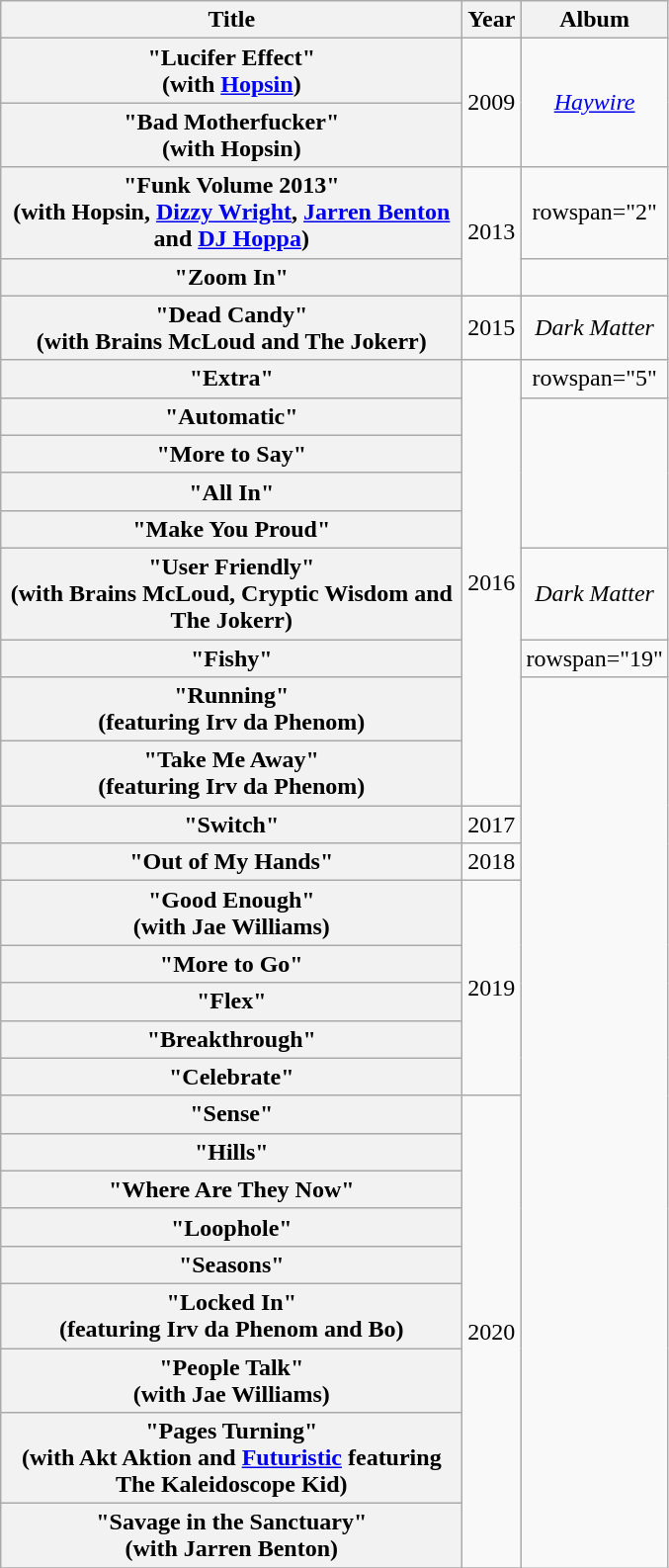<table class="wikitable plainrowheaders" style="text-align:center;">
<tr>
<th scope="col" style="width:19em;">Title</th>
<th scope="col">Year</th>
<th scope="col">Album</th>
</tr>
<tr>
<th scope="row">"Lucifer Effect"<br><span>(with <a href='#'>Hopsin</a>)</span></th>
<td rowspan="2">2009</td>
<td rowspan="2"><em><a href='#'>Haywire</a></em></td>
</tr>
<tr>
<th scope="row">"Bad Motherfucker"<br><span>(with Hopsin)</span></th>
</tr>
<tr>
<th scope="row">"Funk Volume 2013"<br><span>(with Hopsin, <a href='#'>Dizzy Wright</a>, <a href='#'>Jarren Benton</a> and <a href='#'>DJ Hoppa</a>)</span></th>
<td rowspan="2">2013</td>
<td>rowspan="2" </td>
</tr>
<tr>
<th scope="row">"Zoom In"</th>
</tr>
<tr>
<th scope="row">"Dead Candy"<br><span>(with Brains McLoud and The Jokerr)</span></th>
<td>2015</td>
<td><em>Dark Matter</em></td>
</tr>
<tr>
<th scope="row">"Extra"</th>
<td rowspan="9">2016</td>
<td>rowspan="5" </td>
</tr>
<tr>
<th scope="row">"Automatic"</th>
</tr>
<tr>
<th scope="row">"More to Say"</th>
</tr>
<tr>
<th scope="row">"All In"</th>
</tr>
<tr>
<th scope="row">"Make You Proud"</th>
</tr>
<tr>
<th scope="row">"User Friendly"<br><span>(with Brains McLoud, Cryptic Wisdom and The Jokerr)</span></th>
<td><em>Dark Matter</em></td>
</tr>
<tr>
<th scope="row">"Fishy"</th>
<td>rowspan="19" </td>
</tr>
<tr>
<th scope="row">"Running"<br><span>(featuring Irv da Phenom)</span></th>
</tr>
<tr>
<th scope="row">"Take Me Away"<br><span>(featuring Irv da Phenom)</span></th>
</tr>
<tr>
<th scope="row">"Switch"</th>
<td>2017</td>
</tr>
<tr>
<th scope="row">"Out of My Hands"</th>
<td>2018</td>
</tr>
<tr>
<th scope="row">"Good Enough"<br><span>(with Jae Williams)</span></th>
<td rowspan="5">2019</td>
</tr>
<tr>
<th scope="row">"More to Go"</th>
</tr>
<tr>
<th scope="row">"Flex"</th>
</tr>
<tr>
<th scope="row">"Breakthrough"</th>
</tr>
<tr>
<th scope="row">"Celebrate"</th>
</tr>
<tr>
<th scope="row">"Sense"</th>
<td rowspan="9">2020</td>
</tr>
<tr>
<th scope="row">"Hills"</th>
</tr>
<tr>
<th scope="row">"Where Are They Now"</th>
</tr>
<tr>
<th scope="row">"Loophole"</th>
</tr>
<tr>
<th scope="row">"Seasons"</th>
</tr>
<tr>
<th scope="row">"Locked In"<br><span>(featuring Irv da Phenom and Bo)</span></th>
</tr>
<tr>
<th scope="row">"People Talk"<br><span>(with Jae Williams)</span></th>
</tr>
<tr>
<th scope="row">"Pages Turning"<br><span>(with Akt Aktion and <a href='#'>Futuristic</a> featuring The Kaleidoscope Kid)</span></th>
</tr>
<tr>
<th scope="row">"Savage in the Sanctuary"<br><span>(with Jarren Benton)</span></th>
</tr>
<tr>
</tr>
</table>
